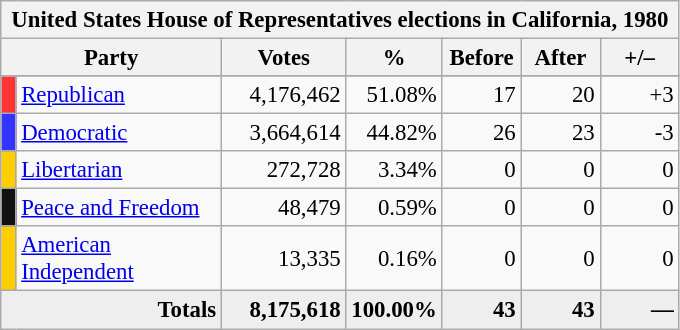<table class="wikitable" style="font-size: 95%;">
<tr>
<th colspan="7">United States House of Representatives elections in California, 1980</th>
</tr>
<tr>
<th colspan=2 style="width: 5em">Party</th>
<th style="width: 5em">Votes</th>
<th style="width: 3em">%</th>
<th style="width: 3em">Before</th>
<th style="width: 3em">After</th>
<th style="width: 3em">+/–</th>
</tr>
<tr>
</tr>
<tr>
<th style="background-color:#FF3333; width: 3px"></th>
<td style="width: 130px"><a href='#'>Republican</a></td>
<td align="right">4,176,462</td>
<td align="right">51.08%</td>
<td align="right">17</td>
<td align="right">20</td>
<td align="right">+3</td>
</tr>
<tr>
<th style="background-color:#3333FF; width: 3px"></th>
<td style="width: 130px"><a href='#'>Democratic</a></td>
<td align="right">3,664,614</td>
<td align="right">44.82%</td>
<td align="right">26</td>
<td align="right">23</td>
<td align="right">-3</td>
</tr>
<tr>
<th style="background-color:#FFCC00; width: 3px"></th>
<td style="width: 130px"><a href='#'>Libertarian</a></td>
<td align="right">272,728</td>
<td align="right">3.34%</td>
<td align="right">0</td>
<td align="right">0</td>
<td align="right">0</td>
</tr>
<tr>
<th style="background-color:#111111; width: 3px"></th>
<td style="width: 130px"><a href='#'>Peace and Freedom</a></td>
<td align="right">48,479</td>
<td align="right">0.59%</td>
<td align="right">0</td>
<td align="right">0</td>
<td align="right">0</td>
</tr>
<tr>
<th style="background-color:#FFCC00; width: 3px"></th>
<td style="width: 130px"><a href='#'>American Independent</a></td>
<td align="right">13,335</td>
<td align="right">0.16%</td>
<td align="right">0</td>
<td align="right">0</td>
<td align="right">0</td>
</tr>
<tr bgcolor="#EEEEEE">
<td colspan="2" align="right"><strong>Totals</strong></td>
<td align="right"><strong>8,175,618</strong></td>
<td align="right"><strong>100.00%</strong></td>
<td align="right"><strong>43</strong></td>
<td align="right"><strong>43</strong></td>
<td align="right"><strong>—</strong></td>
</tr>
</table>
